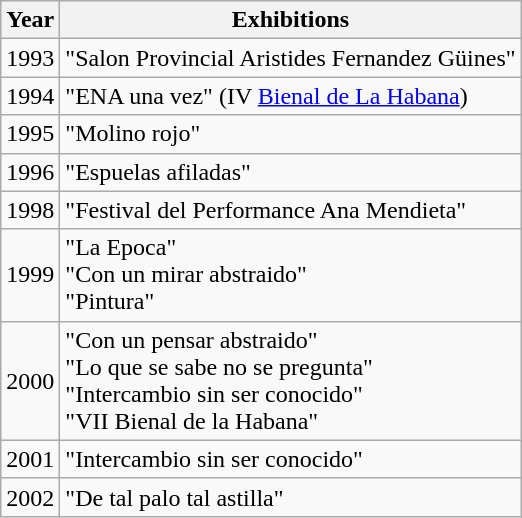<table class="wikitable" border="1">
<tr>
<th>Year</th>
<th>Exhibitions</th>
</tr>
<tr>
<td>1993</td>
<td>"Salon Provincial Aristides Fernandez Güines"</td>
</tr>
<tr>
<td>1994</td>
<td>"ENA una vez" (IV <a href='#'>Bienal de La Habana</a>)</td>
</tr>
<tr>
<td>1995</td>
<td>"Molino rojo"</td>
</tr>
<tr>
<td>1996</td>
<td>"Espuelas afiladas"</td>
</tr>
<tr>
<td>1998</td>
<td>"Festival del Performance Ana Mendieta"</td>
</tr>
<tr>
<td>1999</td>
<td>"La Epoca" <br> "Con un mirar abstraido" <br> "Pintura"</td>
</tr>
<tr>
<td>2000</td>
<td>"Con un pensar abstraido" <br> "Lo que se sabe no se pregunta" <br> "Intercambio sin ser conocido" <br> "VII Bienal de la Habana"</td>
</tr>
<tr>
<td>2001</td>
<td>"Intercambio sin ser conocido"</td>
</tr>
<tr>
<td>2002</td>
<td>"De tal palo tal astilla"</td>
</tr>
</table>
